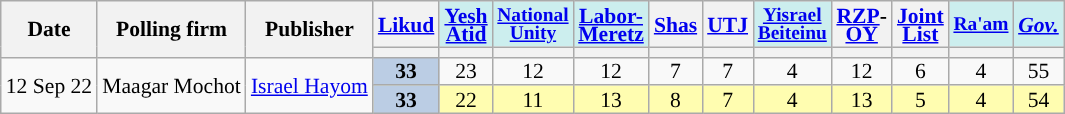<table class="wikitable sortable" style=text-align:center;font-size:90%;line-height:12px>
<tr>
<th rowspan=2>Date</th>
<th rowspan=2>Polling firm</th>
<th rowspan=2>Publisher</th>
<th><a href='#'>Likud</a></th>
<th style=background:#cee><a href='#'>Yesh<br>Atid</a></th>
<th style="background:#cee;font-size:90%"><a href='#'>National<br>Unity</a></th>
<th style=background:#cee><a href='#'>Labor-<br>Meretz</a></th>
<th><a href='#'>Shas</a></th>
<th><a href='#'>UTJ</a></th>
<th style="background:#cee; font-size:90%"><a href='#'>Yisrael<br>Beiteinu</a></th>
<th><a href='#'>RZP</a>-<br><a href='#'>OY</a></th>
<th><a href='#'>Joint<br>List</a></th>
<th style="background:#cee; font-size:90%"><a href='#'>Ra'am</a></th>
<th style=background:#cee><a href='#'><em>Gov.</em></a></th>
</tr>
<tr>
<th style=background:></th>
<th style=background:></th>
<th style=background:></th>
<th style=background:></th>
<th style=background:></th>
<th style=background:></th>
<th style=background:></th>
<th style=background:></th>
<th style=background:></th>
<th style=background:></th>
<th style=background:></th>
</tr>
<tr>
<td rowspan =2>12 Sep 22</td>
<td rowspan =2>Maagar Mochot</td>
<td rowspan =2><a href='#'>Israel Hayom</a></td>
<td style="background:#BBCDE4"><strong>33</strong></td>
<td>23</td>
<td>12</td>
<td>12</td>
<td>7</td>
<td>7</td>
<td>4</td>
<td>12</td>
<td>6</td>
<td>4</td>
<td>55</td>
</tr>
<tr style=background:#fffdb0>
<td style="background:#BBCDE4"><strong>33</strong></td>
<td>22</td>
<td>11</td>
<td>13</td>
<td>8</td>
<td>7</td>
<td>4</td>
<td>13</td>
<td>5</td>
<td>4</td>
<td>54</td>
</tr>
</table>
